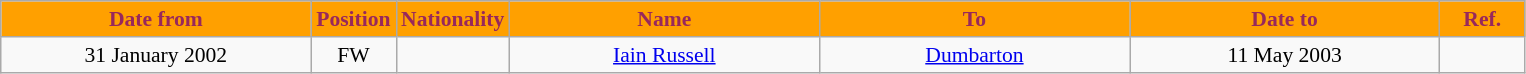<table class="wikitable"  style="text-align:center; font-size:90%; ">
<tr>
<th style="background:#ffa000; color:#98285c; width:200px;">Date from</th>
<th style="background:#ffa000; color:#98285c; width:50px;">Position</th>
<th style="background:#ffa000; color:#98285c; width:50px;">Nationality</th>
<th style="background:#ffa000; color:#98285c; width:200px;">Name</th>
<th style="background:#ffa000; color:#98285c; width:200px;">To</th>
<th style="background:#ffa000; color:#98285c; width:200px;">Date to</th>
<th style="background:#ffa000; color:#98285c; width:50px;">Ref.</th>
</tr>
<tr>
<td>31 January 2002</td>
<td>FW</td>
<td></td>
<td><a href='#'>Iain Russell</a></td>
<td><a href='#'>Dumbarton</a></td>
<td>11 May 2003</td>
<td></td>
</tr>
</table>
